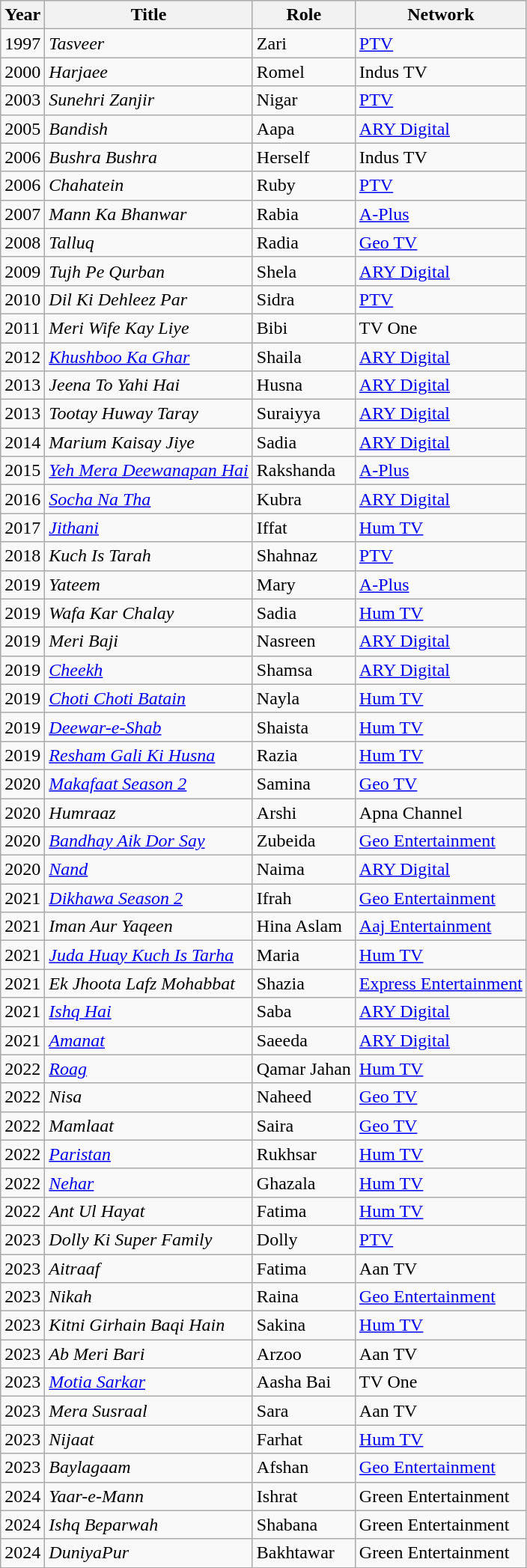<table class="wikitable sortable plainrowheaders">
<tr style="text-align:center;">
<th scope="col">Year</th>
<th scope="col">Title</th>
<th scope="col">Role</th>
<th scope="col">Network</th>
</tr>
<tr>
<td>1997</td>
<td><em>Tasveer</em></td>
<td>Zari</td>
<td><a href='#'>PTV</a></td>
</tr>
<tr>
<td>2000</td>
<td><em>Harjaee</em></td>
<td>Romel</td>
<td>Indus TV</td>
</tr>
<tr>
<td>2003</td>
<td><em>Sunehri Zanjir</em></td>
<td>Nigar</td>
<td><a href='#'>PTV</a></td>
</tr>
<tr>
<td>2005</td>
<td><em>Bandish</em></td>
<td>Aapa</td>
<td><a href='#'>ARY Digital</a></td>
</tr>
<tr>
<td>2006</td>
<td><em>Bushra Bushra</em></td>
<td>Herself</td>
<td>Indus TV</td>
</tr>
<tr>
<td>2006</td>
<td><em>Chahatein</em></td>
<td>Ruby</td>
<td><a href='#'>PTV</a></td>
</tr>
<tr>
<td>2007</td>
<td><em>Mann Ka Bhanwar</em></td>
<td>Rabia</td>
<td><a href='#'>A-Plus</a></td>
</tr>
<tr>
<td>2008</td>
<td><em>Talluq</em></td>
<td>Radia</td>
<td><a href='#'>Geo TV</a></td>
</tr>
<tr>
<td>2009</td>
<td><em>Tujh Pe Qurban</em></td>
<td>Shela</td>
<td><a href='#'>ARY Digital</a></td>
</tr>
<tr>
<td>2010</td>
<td><em>Dil Ki Dehleez Par</em></td>
<td>Sidra</td>
<td><a href='#'>PTV</a></td>
</tr>
<tr>
<td>2011</td>
<td><em>Meri Wife Kay Liye</em></td>
<td>Bibi</td>
<td>TV One</td>
</tr>
<tr>
<td>2012</td>
<td><em><a href='#'>Khushboo Ka Ghar</a></em></td>
<td>Shaila</td>
<td><a href='#'>ARY Digital</a></td>
</tr>
<tr>
<td>2013</td>
<td><em>Jeena To Yahi Hai</em></td>
<td>Husna</td>
<td><a href='#'>ARY Digital</a></td>
</tr>
<tr>
<td>2013</td>
<td><em>Tootay Huway Taray</em></td>
<td>Suraiyya</td>
<td><a href='#'>ARY Digital</a></td>
</tr>
<tr>
<td>2014</td>
<td><em>Marium Kaisay Jiye</em></td>
<td>Sadia</td>
<td><a href='#'>ARY Digital</a></td>
</tr>
<tr>
<td>2015</td>
<td><em><a href='#'>Yeh Mera Deewanapan Hai</a></em></td>
<td>Rakshanda</td>
<td><a href='#'>A-Plus</a></td>
</tr>
<tr>
<td>2016</td>
<td><em><a href='#'>Socha Na Tha</a></em></td>
<td>Kubra</td>
<td><a href='#'>ARY Digital</a></td>
</tr>
<tr>
<td>2017</td>
<td><em><a href='#'>Jithani</a></em></td>
<td>Iffat</td>
<td><a href='#'>Hum TV</a></td>
</tr>
<tr>
<td>2018</td>
<td><em>Kuch Is Tarah</em></td>
<td>Shahnaz</td>
<td><a href='#'>PTV</a></td>
</tr>
<tr>
<td>2019</td>
<td><em>Yateem</em></td>
<td>Mary</td>
<td><a href='#'>A-Plus</a></td>
</tr>
<tr>
<td>2019</td>
<td><em>Wafa Kar Chalay</em></td>
<td>Sadia</td>
<td><a href='#'>Hum TV</a></td>
</tr>
<tr>
<td>2019</td>
<td><em>Meri Baji</em></td>
<td>Nasreen</td>
<td><a href='#'>ARY Digital</a></td>
</tr>
<tr>
<td>2019</td>
<td><em><a href='#'>Cheekh</a></em></td>
<td>Shamsa</td>
<td><a href='#'>ARY Digital</a></td>
</tr>
<tr>
<td>2019</td>
<td><em><a href='#'>Choti Choti Batain</a></em></td>
<td>Nayla</td>
<td><a href='#'>Hum TV</a></td>
</tr>
<tr>
<td>2019</td>
<td><em><a href='#'>Deewar-e-Shab</a></em></td>
<td>Shaista</td>
<td><a href='#'>Hum TV</a></td>
</tr>
<tr>
<td>2019</td>
<td><em><a href='#'>Resham Gali Ki Husna</a></em></td>
<td>Razia</td>
<td><a href='#'>Hum TV</a></td>
</tr>
<tr>
<td>2020</td>
<td><em><a href='#'>Makafaat Season 2</a></em></td>
<td>Samina</td>
<td><a href='#'>Geo TV</a></td>
</tr>
<tr>
<td>2020</td>
<td><em>Humraaz</em></td>
<td>Arshi</td>
<td>Apna Channel</td>
</tr>
<tr>
<td>2020</td>
<td><em><a href='#'>Bandhay Aik Dor Say</a></em></td>
<td>Zubeida</td>
<td><a href='#'>Geo Entertainment</a></td>
</tr>
<tr>
<td>2020</td>
<td><em><a href='#'>Nand</a></em></td>
<td>Naima</td>
<td><a href='#'>ARY Digital</a></td>
</tr>
<tr>
<td>2021</td>
<td><em><a href='#'>Dikhawa Season 2</a></em></td>
<td>Ifrah</td>
<td><a href='#'>Geo Entertainment</a></td>
</tr>
<tr>
<td>2021</td>
<td><em>Iman Aur Yaqeen</em></td>
<td>Hina Aslam</td>
<td><a href='#'>Aaj Entertainment</a></td>
</tr>
<tr>
<td>2021</td>
<td><em><a href='#'>Juda Huay Kuch Is Tarha</a></em></td>
<td>Maria</td>
<td><a href='#'>Hum TV</a></td>
</tr>
<tr>
<td>2021</td>
<td><em>Ek Jhoota Lafz Mohabbat</em></td>
<td>Shazia</td>
<td><a href='#'>Express Entertainment</a></td>
</tr>
<tr>
<td>2021</td>
<td><em><a href='#'>Ishq Hai</a></em></td>
<td>Saba</td>
<td><a href='#'>ARY Digital</a></td>
</tr>
<tr>
<td>2021</td>
<td><em><a href='#'>Amanat</a></em></td>
<td>Saeeda</td>
<td><a href='#'>ARY Digital</a></td>
</tr>
<tr>
<td>2022</td>
<td><em><a href='#'>Roag</a></em></td>
<td>Qamar Jahan</td>
<td><a href='#'>Hum TV</a></td>
</tr>
<tr>
<td>2022</td>
<td><em>Nisa</em></td>
<td>Naheed</td>
<td><a href='#'>Geo TV</a></td>
</tr>
<tr>
<td>2022</td>
<td><em>Mamlaat</em></td>
<td>Saira</td>
<td><a href='#'>Geo TV</a></td>
</tr>
<tr>
<td>2022</td>
<td><em><a href='#'>Paristan</a></em></td>
<td>Rukhsar</td>
<td><a href='#'>Hum TV</a></td>
</tr>
<tr>
<td>2022</td>
<td><em><a href='#'>Nehar</a></em></td>
<td>Ghazala</td>
<td><a href='#'>Hum TV</a></td>
</tr>
<tr>
<td>2022</td>
<td><em>Ant Ul Hayat</em></td>
<td>Fatima</td>
<td><a href='#'>Hum TV</a></td>
</tr>
<tr>
<td>2023</td>
<td><em>Dolly Ki Super Family</em></td>
<td>Dolly</td>
<td><a href='#'>PTV</a></td>
</tr>
<tr>
<td>2023</td>
<td><em>Aitraaf</em></td>
<td>Fatima</td>
<td>Aan TV</td>
</tr>
<tr>
<td>2023</td>
<td><em>Nikah</em></td>
<td>Raina</td>
<td><a href='#'>Geo Entertainment</a></td>
</tr>
<tr>
<td>2023</td>
<td><em>Kitni Girhain Baqi Hain</em></td>
<td>Sakina</td>
<td><a href='#'>Hum TV</a></td>
</tr>
<tr>
<td>2023</td>
<td><em>Ab Meri Bari</em></td>
<td>Arzoo</td>
<td>Aan TV</td>
</tr>
<tr>
<td>2023</td>
<td><em><a href='#'>Motia Sarkar</a></em></td>
<td>Aasha Bai</td>
<td>TV One</td>
</tr>
<tr>
<td>2023</td>
<td><em>Mera Susraal</em></td>
<td>Sara</td>
<td>Aan TV</td>
</tr>
<tr>
<td>2023</td>
<td><em>Nijaat</em></td>
<td>Farhat</td>
<td><a href='#'>Hum TV</a></td>
</tr>
<tr>
<td>2023</td>
<td><em>Baylagaam</em></td>
<td>Afshan</td>
<td><a href='#'>Geo Entertainment</a></td>
</tr>
<tr>
<td>2024</td>
<td><em>Yaar-e-Mann</em></td>
<td>Ishrat</td>
<td>Green Entertainment</td>
</tr>
<tr>
<td>2024</td>
<td><em>Ishq Beparwah</em></td>
<td>Shabana</td>
<td>Green Entertainment</td>
</tr>
<tr>
<td>2024</td>
<td><em>DuniyaPur</em></td>
<td>Bakhtawar</td>
<td>Green Entertainment</td>
</tr>
</table>
